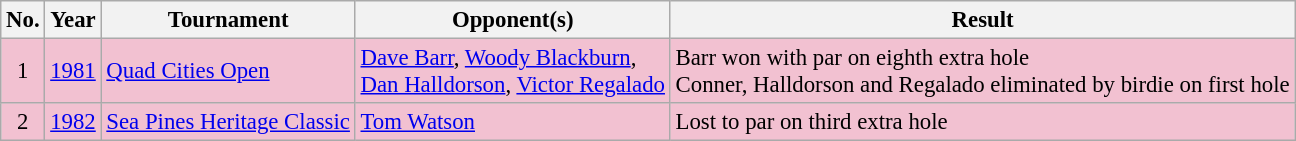<table class="wikitable" style="font-size:95%;">
<tr>
<th>No.</th>
<th>Year</th>
<th>Tournament</th>
<th>Opponent(s)</th>
<th>Result</th>
</tr>
<tr style="background:#F2C1D1;">
<td align=center>1</td>
<td><a href='#'>1981</a></td>
<td><a href='#'>Quad Cities Open</a></td>
<td> <a href='#'>Dave Barr</a>,  <a href='#'>Woody Blackburn</a>,<br> <a href='#'>Dan Halldorson</a>,  <a href='#'>Victor Regalado</a></td>
<td>Barr won with par on eighth extra hole<br>Conner, Halldorson and Regalado eliminated by birdie on first hole</td>
</tr>
<tr style="background:#F2C1D1;">
<td align=center>2</td>
<td><a href='#'>1982</a></td>
<td><a href='#'>Sea Pines Heritage Classic</a></td>
<td> <a href='#'>Tom Watson</a></td>
<td>Lost to par on third extra hole</td>
</tr>
</table>
